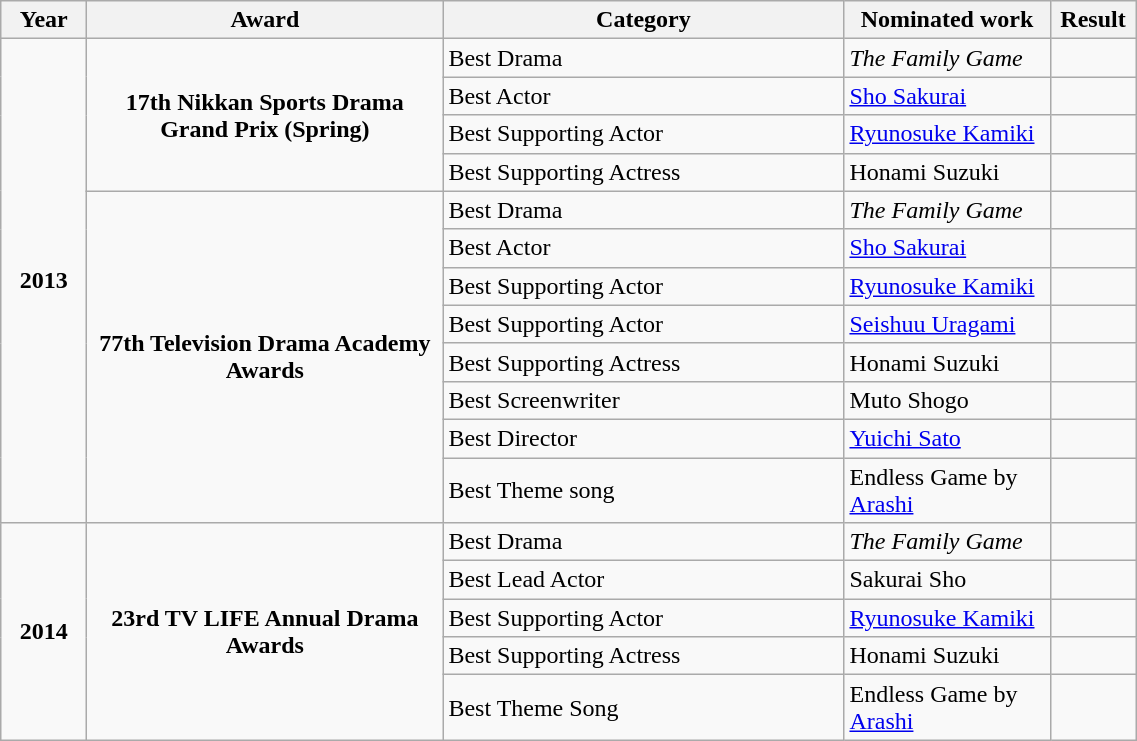<table class="wikitable">
<tr>
<th style="width:50px;">Year</th>
<th style="width:230px;">Award</th>
<th style="width:260px;">Category</th>
<th style="width:130px;">Nominated work</th>
<th style="width:50px;">Result</th>
</tr>
<tr>
<td rowspan="12" style="text-align:center"><strong>2013</strong></td>
<td rowspan="4" style="text-align:center"><strong>17th Nikkan Sports Drama Grand Prix (Spring)</strong></td>
<td>Best Drama</td>
<td><em>The Family Game</em></td>
<td></td>
</tr>
<tr>
<td>Best Actor</td>
<td><a href='#'>Sho Sakurai</a></td>
<td></td>
</tr>
<tr>
<td>Best Supporting Actor</td>
<td><a href='#'>Ryunosuke Kamiki</a></td>
<td></td>
</tr>
<tr>
<td>Best Supporting Actress</td>
<td>Honami Suzuki</td>
<td></td>
</tr>
<tr>
<td rowspan="8" style="text-align:center"><strong>77th Television Drama Academy Awards</strong></td>
<td>Best Drama</td>
<td><em>The Family Game</em></td>
<td></td>
</tr>
<tr>
<td>Best Actor</td>
<td><a href='#'>Sho Sakurai</a></td>
<td></td>
</tr>
<tr>
<td>Best Supporting Actor</td>
<td><a href='#'>Ryunosuke Kamiki</a></td>
<td></td>
</tr>
<tr>
<td>Best Supporting Actor</td>
<td><a href='#'>Seishuu Uragami</a></td>
<td></td>
</tr>
<tr>
<td>Best Supporting Actress</td>
<td>Honami Suzuki</td>
<td></td>
</tr>
<tr>
<td>Best Screenwriter</td>
<td>Muto Shogo</td>
<td></td>
</tr>
<tr>
<td>Best Director</td>
<td><a href='#'>Yuichi Sato</a></td>
<td></td>
</tr>
<tr>
<td>Best Theme song</td>
<td>Endless Game by <a href='#'>Arashi</a></td>
<td></td>
</tr>
<tr>
<td rowspan="6" style="text-align:center"><strong>2014</strong></td>
<td rowspan="5" style="text-align:center"><strong>23rd TV LIFE Annual Drama Awards</strong></td>
<td>Best Drama</td>
<td><em>The Family Game</em></td>
<td></td>
</tr>
<tr>
<td>Best Lead Actor</td>
<td>Sakurai Sho</td>
<td></td>
</tr>
<tr>
<td>Best Supporting Actor</td>
<td><a href='#'>Ryunosuke Kamiki</a></td>
<td></td>
</tr>
<tr>
<td>Best Supporting Actress</td>
<td>Honami Suzuki</td>
<td></td>
</tr>
<tr>
<td>Best Theme Song</td>
<td>Endless Game by <a href='#'>Arashi</a></td>
<td></td>
</tr>
</table>
